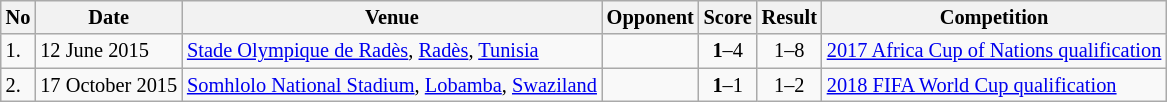<table class="wikitable" style="font-size:85%;">
<tr>
<th>No</th>
<th>Date</th>
<th>Venue</th>
<th>Opponent</th>
<th>Score</th>
<th>Result</th>
<th>Competition</th>
</tr>
<tr>
<td>1.</td>
<td>12 June 2015</td>
<td><a href='#'>Stade Olympique de Radès</a>, <a href='#'>Radès</a>, <a href='#'>Tunisia</a></td>
<td></td>
<td align=center><strong>1</strong>–4</td>
<td align=center>1–8</td>
<td><a href='#'>2017 Africa Cup of Nations qualification</a></td>
</tr>
<tr>
<td>2.</td>
<td>17 October 2015</td>
<td><a href='#'>Somhlolo National Stadium</a>, <a href='#'>Lobamba</a>, <a href='#'>Swaziland</a></td>
<td></td>
<td align=center><strong>1</strong>–1</td>
<td align=center>1–2</td>
<td><a href='#'>2018 FIFA World Cup qualification</a></td>
</tr>
</table>
